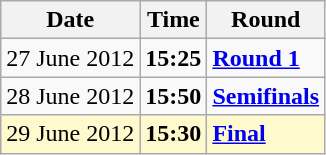<table class="wikitable">
<tr>
<th>Date</th>
<th>Time</th>
<th>Round</th>
</tr>
<tr>
<td>27 June 2012</td>
<td><strong>15:25</strong></td>
<td><strong><a href='#'>Round 1</a></strong></td>
</tr>
<tr>
<td>28 June 2012</td>
<td><strong>15:50</strong></td>
<td><strong><a href='#'>Semifinals</a></strong></td>
</tr>
<tr style=background:lemonchiffon>
<td>29 June 2012</td>
<td><strong>15:30</strong></td>
<td><strong><a href='#'>Final</a></strong></td>
</tr>
</table>
